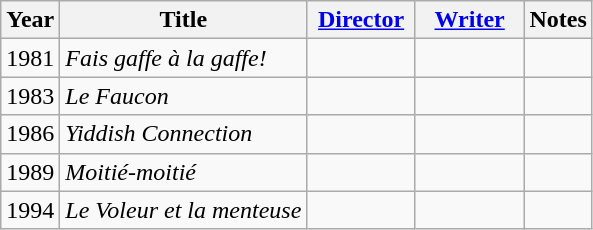<table class="wikitable">
<tr>
<th>Year</th>
<th>Title</th>
<th width=65><a href='#'>Director</a></th>
<th width=65><a href='#'>Writer</a></th>
<th>Notes</th>
</tr>
<tr>
<td>1981</td>
<td><em>Fais gaffe à la gaffe!</em></td>
<td></td>
<td></td>
<td></td>
</tr>
<tr>
<td>1983</td>
<td><em>Le Faucon</em></td>
<td></td>
<td></td>
<td></td>
</tr>
<tr>
<td>1986</td>
<td><em>Yiddish Connection</em></td>
<td></td>
<td></td>
<td></td>
</tr>
<tr>
<td>1989</td>
<td><em>Moitié-moitié</em></td>
<td></td>
<td></td>
<td></td>
</tr>
<tr>
<td>1994</td>
<td><em>Le Voleur et la menteuse</em></td>
<td></td>
<td></td>
<td></td>
</tr>
</table>
